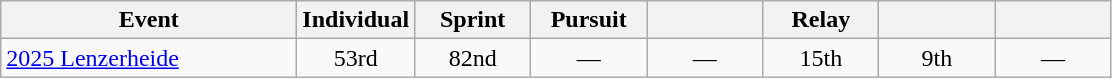<table class="wikitable" style="text-align: center;">
<tr ">
<th style="width:190px;">Event</th>
<th style="width:70px;">Individual</th>
<th style="width:70px;">Sprint</th>
<th style="width:70px;">Pursuit</th>
<th style="width:70px;"></th>
<th style="width:70px;">Relay</th>
<th style="width:70px;"></th>
<th style="width:70px;"></th>
</tr>
<tr>
<td align=left> <a href='#'>2025 Lenzerheide</a></td>
<td>53rd</td>
<td>82nd</td>
<td>—</td>
<td>—</td>
<td>15th</td>
<td>9th</td>
<td>—</td>
</tr>
</table>
